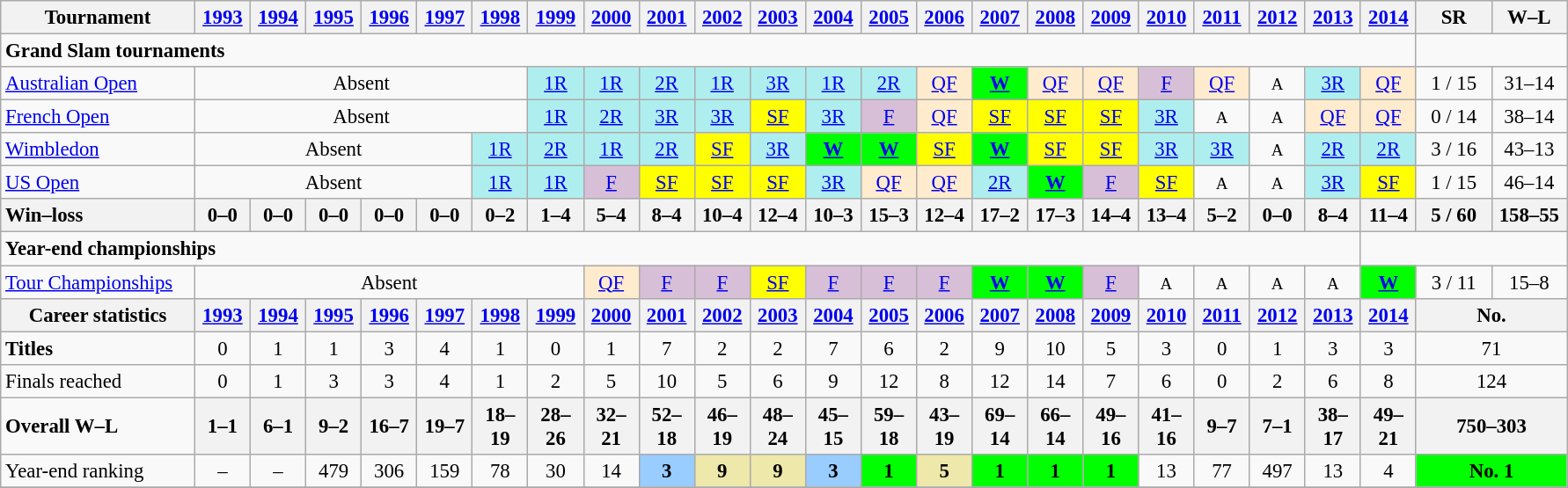<table class=wikitable style=text-align:center;font-size:95%>
<tr>
<th width=140>Tournament</th>
<th width=35><a href='#'>1993</a></th>
<th width=35><a href='#'>1994</a></th>
<th width=35><a href='#'>1995</a></th>
<th width=35><a href='#'>1996</a></th>
<th width=35><a href='#'>1997</a></th>
<th width=35><a href='#'>1998</a></th>
<th width=35><a href='#'>1999</a></th>
<th width=35><a href='#'>2000</a></th>
<th width=35><a href='#'>2001</a></th>
<th width=35><a href='#'>2002</a></th>
<th width=35><a href='#'>2003</a></th>
<th width=35><a href='#'>2004</a></th>
<th width=35><a href='#'>2005</a></th>
<th width=35><a href='#'>2006</a></th>
<th width=35><a href='#'>2007</a></th>
<th width=35><a href='#'>2008</a></th>
<th width=35><a href='#'>2009</a></th>
<th width=35><a href='#'>2010</a></th>
<th width=35><a href='#'>2011</a></th>
<th width=35><a href='#'>2012</a></th>
<th width=35><a href='#'>2013</a></th>
<th width=35><a href='#'>2014</a></th>
<th width=50>SR</th>
<th width=50>W–L</th>
</tr>
<tr>
<td colspan="23" style="text-align:left;"><strong>Grand Slam tournaments</strong></td>
</tr>
<tr>
<td align=left><a href='#'>Australian Open</a></td>
<td colspan="6">Absent</td>
<td bgcolor=afeeee><a href='#'>1R</a></td>
<td bgcolor=afeeee><a href='#'>1R</a></td>
<td bgcolor=afeeee><a href='#'>2R</a></td>
<td bgcolor=afeeee><a href='#'>1R</a></td>
<td bgcolor=afeeee><a href='#'>3R</a></td>
<td bgcolor=afeeee><a href='#'>1R</a></td>
<td bgcolor=afeeee><a href='#'>2R</a></td>
<td bgcolor=ffebcd><a href='#'>QF</a></td>
<td bgcolor=lime><strong><a href='#'>W</a></strong></td>
<td bgcolor=ffebcd><a href='#'>QF</a></td>
<td bgcolor=ffebcd><a href='#'>QF</a></td>
<td bgcolor=thistle><a href='#'>F</a></td>
<td bgcolor=ffebcd><a href='#'>QF</a></td>
<td><small>A</small></td>
<td bgcolor=afeeee><a href='#'>3R</a></td>
<td bgcolor=ffebcd><a href='#'>QF</a></td>
<td>1 / 15</td>
<td>31–14</td>
</tr>
<tr>
<td align=left><a href='#'>French Open</a></td>
<td colspan="6">Absent</td>
<td bgcolor=afeeee><a href='#'>1R</a></td>
<td bgcolor=afeeee><a href='#'>2R</a></td>
<td bgcolor=afeeee><a href='#'>3R</a></td>
<td bgcolor=afeeee><a href='#'>3R</a></td>
<td bgcolor=yellow><a href='#'>SF</a></td>
<td bgcolor=afeeee><a href='#'>3R</a></td>
<td bgcolor=thistle><a href='#'>F</a></td>
<td bgcolor=ffebcd><a href='#'>QF</a></td>
<td bgcolor=yellow><a href='#'>SF</a></td>
<td bgcolor=yellow><a href='#'>SF</a></td>
<td bgcolor=yellow><a href='#'>SF</a></td>
<td bgcolor=afeeee><a href='#'>3R</a></td>
<td><small>A</small></td>
<td><small>A</small></td>
<td bgcolor=ffebcd><a href='#'>QF</a></td>
<td bgcolor=ffebcd><a href='#'>QF</a></td>
<td>0 / 14</td>
<td>38–14</td>
</tr>
<tr>
<td align=left><a href='#'>Wimbledon</a></td>
<td colspan="5">Absent</td>
<td bgcolor=afeeee><a href='#'>1R</a></td>
<td bgcolor=afeeee><a href='#'>2R</a></td>
<td bgcolor=afeeee><a href='#'>1R</a></td>
<td bgcolor=afeeee><a href='#'>2R</a></td>
<td bgcolor=yellow><a href='#'>SF</a></td>
<td bgcolor=afeeee><a href='#'>3R</a></td>
<td bgcolor=lime><strong><a href='#'>W</a></strong></td>
<td bgcolor=lime><strong><a href='#'>W</a></strong></td>
<td bgcolor=yellow><a href='#'>SF</a></td>
<td bgcolor=lime><strong><a href='#'>W</a></strong></td>
<td bgcolor=yellow><a href='#'>SF</a></td>
<td bgcolor=yellow><a href='#'>SF</a></td>
<td bgcolor=afeeee><a href='#'>3R</a></td>
<td bgcolor=afeeee><a href='#'>3R</a></td>
<td><small>A</small></td>
<td bgcolor=afeeee><a href='#'>2R</a></td>
<td bgcolor=afeeee><a href='#'>2R</a></td>
<td>3 / 16</td>
<td>43–13</td>
</tr>
<tr>
<td align=left><a href='#'>US Open</a></td>
<td colspan="5">Absent</td>
<td bgcolor=afeeee><a href='#'>1R</a></td>
<td bgcolor=afeeee><a href='#'>1R</a></td>
<td bgcolor=thistle><a href='#'>F</a></td>
<td bgcolor=yellow><a href='#'>SF</a></td>
<td bgcolor=yellow><a href='#'>SF</a></td>
<td bgcolor=yellow><a href='#'>SF</a></td>
<td bgcolor=afeeee><a href='#'>3R</a></td>
<td bgcolor=ffebcd><a href='#'>QF</a></td>
<td bgcolor=ffebcd><a href='#'>QF</a></td>
<td bgcolor=afeeee><a href='#'>2R</a></td>
<td bgcolor=lime><strong><a href='#'>W</a></strong></td>
<td bgcolor=thistle><a href='#'>F</a></td>
<td bgcolor=yellow><a href='#'>SF</a></td>
<td><small>A</small></td>
<td><small>A</small></td>
<td bgcolor=afeeee><a href='#'>3R</a></td>
<td bgcolor=yellow><a href='#'>SF</a></td>
<td>1 / 15</td>
<td>46–14</td>
</tr>
<tr>
<th style="text-align:left;">Win–loss</th>
<th>0–0</th>
<th>0–0</th>
<th>0–0</th>
<th>0–0</th>
<th>0–0</th>
<th>0–2</th>
<th>1–4</th>
<th>5–4</th>
<th>8–4</th>
<th>10–4</th>
<th>12–4</th>
<th>10–3</th>
<th>15–3</th>
<th>12–4</th>
<th>17–2</th>
<th>17–3</th>
<th>14–4</th>
<th>13–4</th>
<th>5–2</th>
<th>0–0</th>
<th>8–4</th>
<th>11–4</th>
<th>5 / 60</th>
<th>158–55</th>
</tr>
<tr>
<td colspan=22 align=left><strong>Year-end championships</strong></td>
</tr>
<tr>
<td align=left><a href='#'>Tour Championships</a></td>
<td colspan="7">Absent</td>
<td bgcolor=ffebcd><a href='#'>QF</a></td>
<td bgcolor=thistle><a href='#'>F</a></td>
<td bgcolor=thistle><a href='#'>F</a></td>
<td bgcolor=yellow><a href='#'>SF</a></td>
<td bgcolor=thistle><a href='#'>F</a></td>
<td bgcolor=thistle><a href='#'>F</a></td>
<td bgcolor=thistle><a href='#'>F</a></td>
<td bgcolor=lime><strong><a href='#'>W</a></strong></td>
<td bgcolor=lime><strong><a href='#'>W</a></strong></td>
<td bgcolor=thistle><a href='#'>F</a></td>
<td><small>A</small></td>
<td><small>A</small></td>
<td><small>A</small></td>
<td><small>A</small></td>
<td bgcolor=lime><strong><a href='#'>W</a></strong></td>
<td align="center">3 / 11</td>
<td align="center">15–8</td>
</tr>
<tr>
<th>Career statistics</th>
<th width=35><a href='#'>1993</a></th>
<th width=35><a href='#'>1994</a></th>
<th width=35><a href='#'>1995</a></th>
<th width=35><a href='#'>1996</a></th>
<th width=35><a href='#'>1997</a></th>
<th width=35><a href='#'>1998</a></th>
<th width=35><a href='#'>1999</a></th>
<th width=35><a href='#'>2000</a></th>
<th width=35><a href='#'>2001</a></th>
<th width=35><a href='#'>2002</a></th>
<th width=35><a href='#'>2003</a></th>
<th width=35><a href='#'>2004</a></th>
<th width=35><a href='#'>2005</a></th>
<th width=35><a href='#'>2006</a></th>
<th width=35><a href='#'>2007</a></th>
<th width=35><a href='#'>2008</a></th>
<th width=35><a href='#'>2009</a></th>
<th width=35><a href='#'>2010</a></th>
<th width=35><a href='#'>2011</a></th>
<th width=35><a href='#'>2012</a></th>
<th width=35><a href='#'>2013</a></th>
<th width=35><a href='#'>2014</a></th>
<th colspan=2>No.</th>
</tr>
<tr>
<td style=text-align:left><strong>Titles</strong></td>
<td>0</td>
<td>1</td>
<td>1</td>
<td>3</td>
<td>4</td>
<td>1</td>
<td>0</td>
<td>1</td>
<td>7</td>
<td>2</td>
<td>2</td>
<td>7</td>
<td>6</td>
<td>2</td>
<td>9</td>
<td>10</td>
<td>5</td>
<td>3</td>
<td>0</td>
<td>1</td>
<td>3</td>
<td>3</td>
<td colspan=2>71</td>
</tr>
<tr>
<td style=text-align:left>Finals reached</td>
<td>0</td>
<td>1</td>
<td>3</td>
<td>3</td>
<td>4</td>
<td>1</td>
<td>2</td>
<td>5</td>
<td>10</td>
<td>5</td>
<td>6</td>
<td>9</td>
<td>12</td>
<td>8</td>
<td>12</td>
<td>14</td>
<td>7</td>
<td>6</td>
<td>0</td>
<td>2</td>
<td>6</td>
<td>8</td>
<td colspan=2>124</td>
</tr>
<tr>
<td style=text-align:left><strong>Overall W–L</strong></td>
<th>1–1</th>
<th>6–1</th>
<th>9–2</th>
<th>16–7</th>
<th>19–7</th>
<th>18–19</th>
<th>28–26</th>
<th>32–21</th>
<th>52–18</th>
<th>46–19</th>
<th>48–24</th>
<th>45–15</th>
<th>59–18</th>
<th>43–19</th>
<th>69–14</th>
<th>66–14</th>
<th>49–16</th>
<th>41–16</th>
<th>9–7</th>
<th>7–1</th>
<th>38–17</th>
<th>49–21</th>
<th colspan=2>750–303</th>
</tr>
<tr>
<td align=left>Year-end ranking</td>
<td>–</td>
<td>–</td>
<td>479</td>
<td>306</td>
<td>159</td>
<td>78</td>
<td>30</td>
<td>14</td>
<td bgcolor=99ccff><strong>3</strong></td>
<td bgcolor=eee8aa><strong>9</strong></td>
<td bgcolor=eee8aa><strong>9</strong></td>
<td bgcolor=99ccff><strong>3</strong></td>
<td bgcolor=00ff00><strong>1</strong></td>
<td bgcolor=eee8aa><strong>5</strong></td>
<td bgcolor=00ff00><strong>1</strong></td>
<td bgcolor=00ff00><strong>1</strong></td>
<td bgcolor=00ff00><strong>1</strong></td>
<td>13</td>
<td>77</td>
<td>497</td>
<td>13</td>
<td>4</td>
<td colspan=2 bgcolor=00ff00><strong>No. 1</strong></td>
</tr>
<tr>
</tr>
</table>
